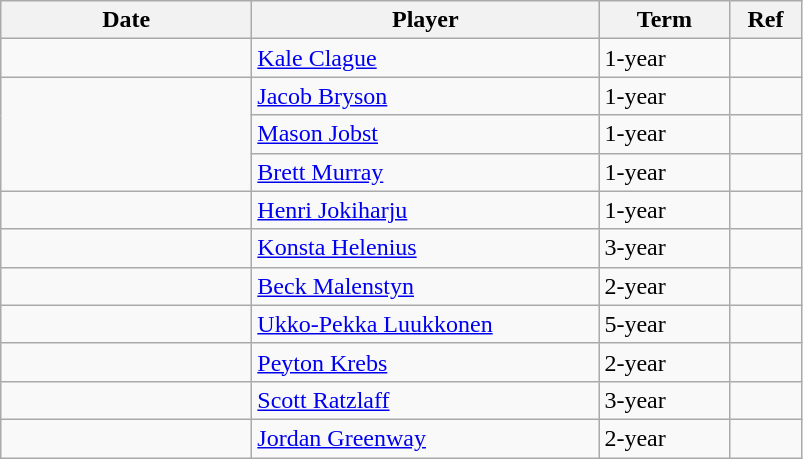<table class="wikitable">
<tr>
<th style="width: 10em;">Date</th>
<th style="width: 14em;">Player</th>
<th style="width: 5em;">Term</th>
<th style="width: 2.5em;">Ref</th>
</tr>
<tr>
<td></td>
<td><a href='#'>Kale Clague</a></td>
<td>1-year</td>
<td></td>
</tr>
<tr>
<td rowspan=3></td>
<td><a href='#'>Jacob Bryson</a></td>
<td>1-year</td>
<td></td>
</tr>
<tr>
<td><a href='#'>Mason Jobst</a></td>
<td>1-year</td>
<td></td>
</tr>
<tr>
<td><a href='#'>Brett Murray</a></td>
<td>1-year</td>
<td></td>
</tr>
<tr>
<td></td>
<td><a href='#'>Henri Jokiharju</a></td>
<td>1-year</td>
<td></td>
</tr>
<tr>
<td></td>
<td><a href='#'>Konsta Helenius</a></td>
<td>3-year</td>
<td></td>
</tr>
<tr>
<td></td>
<td><a href='#'>Beck Malenstyn</a></td>
<td>2-year</td>
<td></td>
</tr>
<tr>
<td></td>
<td><a href='#'>Ukko-Pekka Luukkonen</a></td>
<td>5-year</td>
<td></td>
</tr>
<tr>
<td></td>
<td><a href='#'>Peyton Krebs</a></td>
<td>2-year</td>
<td></td>
</tr>
<tr>
<td></td>
<td><a href='#'>Scott Ratzlaff</a></td>
<td>3-year</td>
<td></td>
</tr>
<tr>
<td></td>
<td><a href='#'>Jordan Greenway</a></td>
<td>2-year</td>
<td></td>
</tr>
</table>
